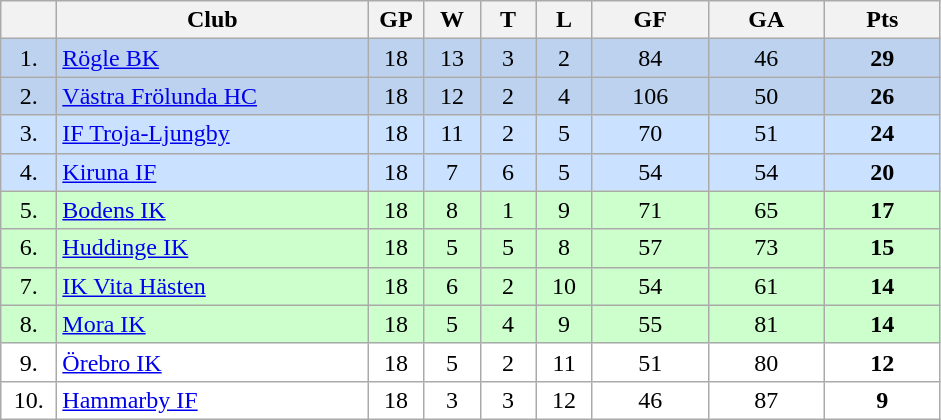<table class="wikitable">
<tr>
<th width="30"></th>
<th width="200">Club</th>
<th width="30">GP</th>
<th width="30">W</th>
<th width="30">T</th>
<th width="30">L</th>
<th width="70">GF</th>
<th width="70">GA</th>
<th width="70">Pts</th>
</tr>
<tr bgcolor="#BCD2EE" align="center">
<td>1.</td>
<td align="left"><a href='#'>Rögle BK</a></td>
<td>18</td>
<td>13</td>
<td>3</td>
<td>2</td>
<td>84</td>
<td>46</td>
<td><strong>29</strong></td>
</tr>
<tr bgcolor="#BCD2EE" align="center">
<td>2.</td>
<td align="left"><a href='#'>Västra Frölunda HC</a></td>
<td>18</td>
<td>12</td>
<td>2</td>
<td>4</td>
<td>106</td>
<td>50</td>
<td><strong>26</strong></td>
</tr>
<tr bgcolor="#CAE1FF" align="center">
<td>3.</td>
<td align="left"><a href='#'>IF Troja-Ljungby</a></td>
<td>18</td>
<td>11</td>
<td>2</td>
<td>5</td>
<td>70</td>
<td>51</td>
<td><strong>24</strong></td>
</tr>
<tr bgcolor="#CAE1FF" align="center">
<td>4.</td>
<td align="left"><a href='#'>Kiruna IF</a></td>
<td>18</td>
<td>7</td>
<td>6</td>
<td>5</td>
<td>54</td>
<td>54</td>
<td><strong>20</strong></td>
</tr>
<tr bgcolor="#CCFFCC" align="center">
<td>5.</td>
<td align="left"><a href='#'>Bodens IK</a></td>
<td>18</td>
<td>8</td>
<td>1</td>
<td>9</td>
<td>71</td>
<td>65</td>
<td><strong>17</strong></td>
</tr>
<tr bgcolor="#CCFFCC" align="center">
<td>6.</td>
<td align="left"><a href='#'>Huddinge IK</a></td>
<td>18</td>
<td>5</td>
<td>5</td>
<td>8</td>
<td>57</td>
<td>73</td>
<td><strong>15</strong></td>
</tr>
<tr bgcolor="#CCFFCC" align="center">
<td>7.</td>
<td align="left"><a href='#'>IK Vita Hästen</a></td>
<td>18</td>
<td>6</td>
<td>2</td>
<td>10</td>
<td>54</td>
<td>61</td>
<td><strong>14</strong></td>
</tr>
<tr bgcolor="#CCFFCC" align="center">
<td>8.</td>
<td align="left"><a href='#'>Mora IK</a></td>
<td>18</td>
<td>5</td>
<td>4</td>
<td>9</td>
<td>55</td>
<td>81</td>
<td><strong>14</strong></td>
</tr>
<tr bgcolor="#FFFFFF" align="center">
<td>9.</td>
<td align="left"><a href='#'>Örebro IK</a></td>
<td>18</td>
<td>5</td>
<td>2</td>
<td>11</td>
<td>51</td>
<td>80</td>
<td><strong>12</strong></td>
</tr>
<tr bgcolor="#FFFFFF" align="center">
<td>10.</td>
<td align="left"><a href='#'>Hammarby IF</a></td>
<td>18</td>
<td>3</td>
<td>3</td>
<td>12</td>
<td>46</td>
<td>87</td>
<td><strong>9</strong></td>
</tr>
</table>
